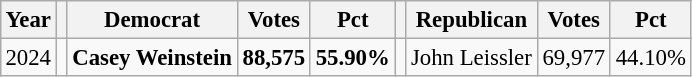<table class="wikitable" style="margin:0.5em ; font-size:95%">
<tr>
<th>Year</th>
<th></th>
<th>Democrat</th>
<th>Votes</th>
<th>Pct</th>
<th></th>
<th>Republican</th>
<th>Votes</th>
<th>Pct</th>
</tr>
<tr>
<td>2024</td>
<td></td>
<td><strong>Casey Weinstein</strong></td>
<td><strong>88,575</strong></td>
<td><strong>55.90%</strong></td>
<td></td>
<td>John Leissler</td>
<td>69,977</td>
<td>44.10%</td>
</tr>
</table>
